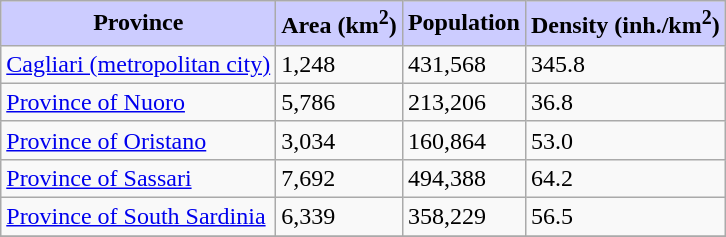<table class="wikitable centered">
<tr>
<th style="background:#ccf;">Province</th>
<th style="background:#ccf;">Area (km<sup>2</sup>)</th>
<th style="background:#ccf;">Population</th>
<th style="background:#ccf;">Density (inh./km<sup>2</sup>)</th>
</tr>
<tr>
<td><a href='#'>Cagliari (metropolitan city)</a></td>
<td>1,248</td>
<td>431,568</td>
<td>345.8</td>
</tr>
<tr>
<td><a href='#'>Province of Nuoro</a></td>
<td>5,786</td>
<td>213,206</td>
<td>36.8</td>
</tr>
<tr>
<td><a href='#'>Province of Oristano</a></td>
<td>3,034</td>
<td>160,864</td>
<td>53.0</td>
</tr>
<tr>
<td><a href='#'>Province of Sassari</a></td>
<td>7,692</td>
<td>494,388</td>
<td>64.2</td>
</tr>
<tr>
<td><a href='#'>Province of South Sardinia</a></td>
<td>6,339</td>
<td>358,229</td>
<td>56.5</td>
</tr>
<tr>
</tr>
</table>
